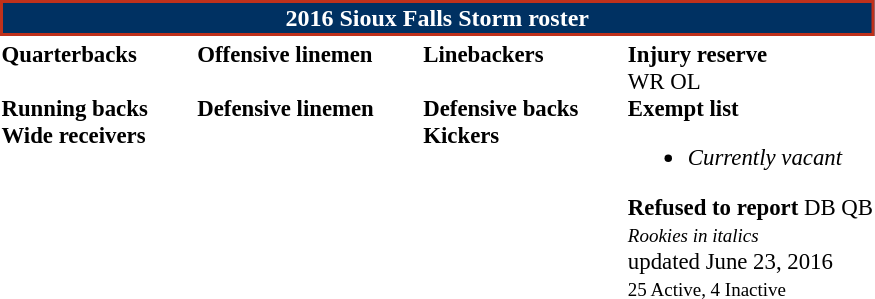<table class="toccolours" style="text-align: left;">
<tr>
<th colspan="7" style="background:#003162; border:2px solid #BF311B; color:white; text-align:center;"><strong>2016 Sioux Falls Storm roster</strong></th>
</tr>
<tr>
<td style="font-size: 95%;vertical-align:top;"><strong>Quarterbacks</strong><br>
<br><strong>Running backs</strong>
<br><strong>Wide receivers</strong>




</td>
<td style="width: 25px;"></td>
<td style="font-size: 95%;vertical-align:top;"><strong>Offensive linemen</strong><br>


<br><strong>Defensive linemen</strong>





</td>
<td style="width: 25px;"></td>
<td style="font-size: 95%;vertical-align:top;"><strong>Linebackers</strong><br><br><strong>Defensive backs</strong>




<br><strong>Kickers</strong>
</td>
<td style="width: 25px;"></td>
<td style="font-size: 95%;vertical-align:top;"><strong>Injury reserve</strong><br> WR
 OL<br><strong>Exempt list</strong><ul><li><em>Currently vacant</em></li></ul><strong>Refused to report</strong>
 DB
 QB<br><small><em>Rookies in italics</em></small><br>
 updated June 23, 2016<br>
<small>25 Active, 4 Inactive</small></td>
</tr>
<tr>
</tr>
</table>
